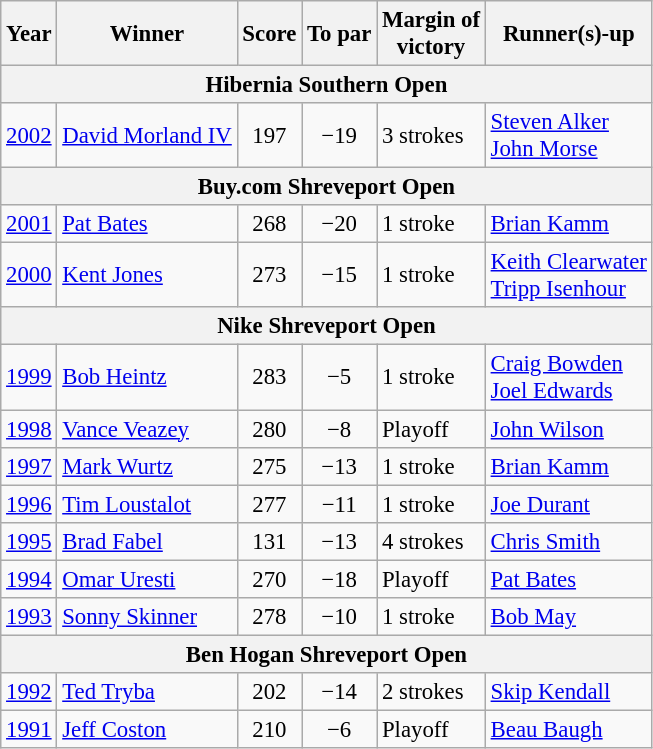<table class=wikitable style=font-size:95%>
<tr>
<th>Year</th>
<th>Winner</th>
<th>Score</th>
<th>To par</th>
<th>Margin of<br>victory</th>
<th>Runner(s)-up</th>
</tr>
<tr>
<th colspan=7>Hibernia Southern Open</th>
</tr>
<tr>
<td><a href='#'>2002</a></td>
<td> <a href='#'>David Morland IV</a></td>
<td align=center>197</td>
<td align=center>−19</td>
<td>3 strokes</td>
<td> <a href='#'>Steven Alker</a><br> <a href='#'>John Morse</a></td>
</tr>
<tr>
<th colspan=7>Buy.com Shreveport Open</th>
</tr>
<tr>
<td><a href='#'>2001</a></td>
<td> <a href='#'>Pat Bates</a></td>
<td align=center>268</td>
<td align=center>−20</td>
<td>1 stroke</td>
<td> <a href='#'>Brian Kamm</a></td>
</tr>
<tr>
<td><a href='#'>2000</a></td>
<td> <a href='#'>Kent Jones</a></td>
<td align=center>273</td>
<td align=center>−15</td>
<td>1 stroke</td>
<td> <a href='#'>Keith Clearwater</a><br> <a href='#'>Tripp Isenhour</a></td>
</tr>
<tr>
<th colspan=7>Nike Shreveport Open</th>
</tr>
<tr>
<td><a href='#'>1999</a></td>
<td> <a href='#'>Bob Heintz</a></td>
<td align=center>283</td>
<td align=center>−5</td>
<td>1 stroke</td>
<td> <a href='#'>Craig Bowden</a><br> <a href='#'>Joel Edwards</a></td>
</tr>
<tr>
<td><a href='#'>1998</a></td>
<td> <a href='#'>Vance Veazey</a></td>
<td align=center>280</td>
<td align=center>−8</td>
<td>Playoff</td>
<td> <a href='#'>John Wilson</a></td>
</tr>
<tr>
<td><a href='#'>1997</a></td>
<td> <a href='#'>Mark Wurtz</a></td>
<td align=center>275</td>
<td align=center>−13</td>
<td>1 stroke</td>
<td> <a href='#'>Brian Kamm</a></td>
</tr>
<tr>
<td><a href='#'>1996</a></td>
<td> <a href='#'>Tim Loustalot</a></td>
<td align=center>277</td>
<td align=center>−11</td>
<td>1 stroke</td>
<td> <a href='#'>Joe Durant</a></td>
</tr>
<tr>
<td><a href='#'>1995</a></td>
<td> <a href='#'>Brad Fabel</a></td>
<td align=center>131</td>
<td align=center>−13</td>
<td>4 strokes</td>
<td> <a href='#'>Chris Smith</a></td>
</tr>
<tr>
<td><a href='#'>1994</a></td>
<td> <a href='#'>Omar Uresti</a></td>
<td align=center>270</td>
<td align=center>−18</td>
<td>Playoff</td>
<td> <a href='#'>Pat Bates</a></td>
</tr>
<tr>
<td><a href='#'>1993</a></td>
<td> <a href='#'>Sonny Skinner</a></td>
<td align=center>278</td>
<td align=center>−10</td>
<td>1 stroke</td>
<td> <a href='#'>Bob May</a></td>
</tr>
<tr>
<th colspan=7>Ben Hogan Shreveport Open</th>
</tr>
<tr>
<td><a href='#'>1992</a></td>
<td> <a href='#'>Ted Tryba</a></td>
<td align=center>202</td>
<td align=center>−14</td>
<td>2 strokes</td>
<td> <a href='#'>Skip Kendall</a></td>
</tr>
<tr>
<td><a href='#'>1991</a></td>
<td> <a href='#'>Jeff Coston</a></td>
<td align=center>210</td>
<td align=center>−6</td>
<td>Playoff</td>
<td> <a href='#'>Beau Baugh</a></td>
</tr>
</table>
